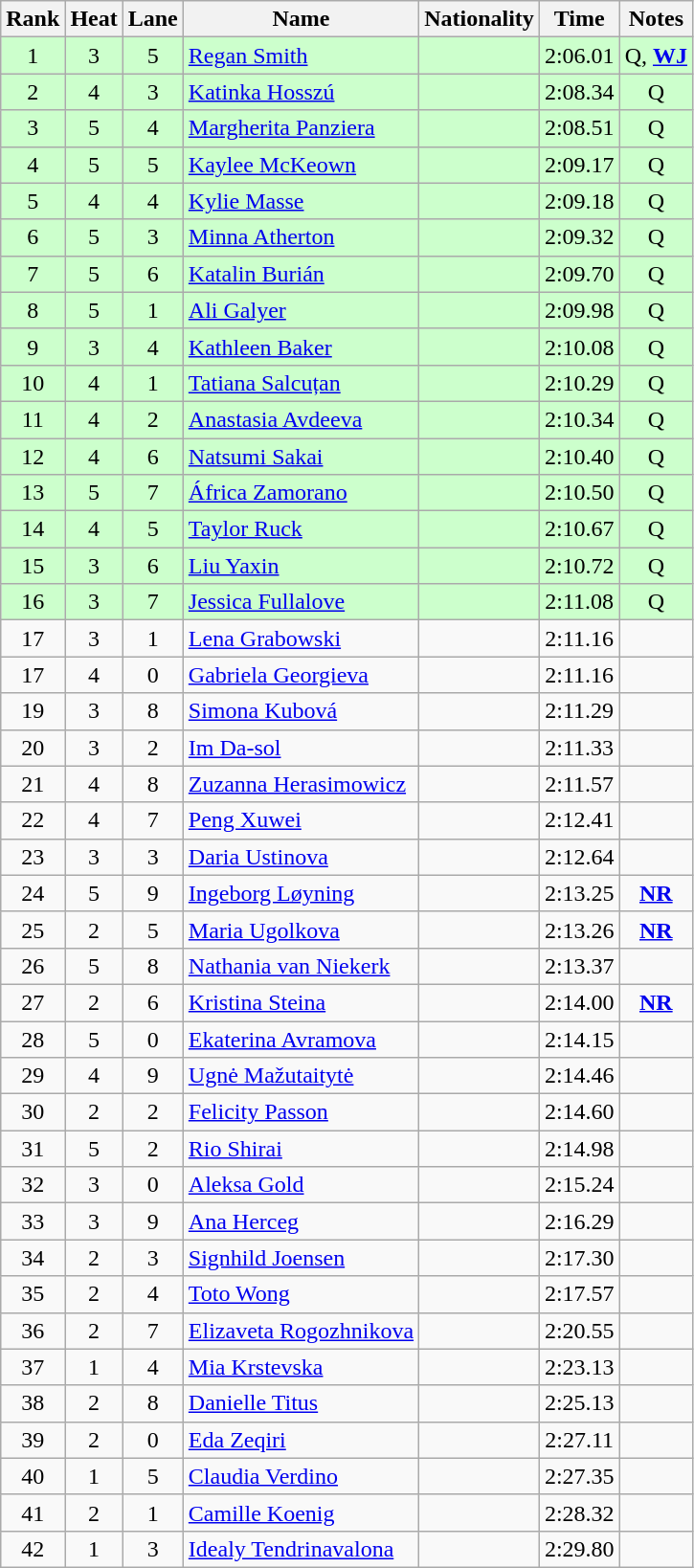<table class="wikitable sortable" style="text-align:center">
<tr>
<th>Rank</th>
<th>Heat</th>
<th>Lane</th>
<th>Name</th>
<th>Nationality</th>
<th>Time</th>
<th>Notes</th>
</tr>
<tr bgcolor=ccffcc>
<td>1</td>
<td>3</td>
<td>5</td>
<td align=left><a href='#'>Regan Smith</a></td>
<td align=left></td>
<td>2:06.01</td>
<td>Q, <strong><a href='#'>WJ</a></strong></td>
</tr>
<tr bgcolor=ccffcc>
<td>2</td>
<td>4</td>
<td>3</td>
<td align=left><a href='#'>Katinka Hosszú</a></td>
<td align=left></td>
<td>2:08.34</td>
<td>Q</td>
</tr>
<tr bgcolor=ccffcc>
<td>3</td>
<td>5</td>
<td>4</td>
<td align=left><a href='#'>Margherita Panziera</a></td>
<td align=left></td>
<td>2:08.51</td>
<td>Q</td>
</tr>
<tr bgcolor=ccffcc>
<td>4</td>
<td>5</td>
<td>5</td>
<td align=left><a href='#'>Kaylee McKeown</a></td>
<td align=left></td>
<td>2:09.17</td>
<td>Q</td>
</tr>
<tr bgcolor=ccffcc>
<td>5</td>
<td>4</td>
<td>4</td>
<td align=left><a href='#'>Kylie Masse</a></td>
<td align=left></td>
<td>2:09.18</td>
<td>Q</td>
</tr>
<tr bgcolor=ccffcc>
<td>6</td>
<td>5</td>
<td>3</td>
<td align=left><a href='#'>Minna Atherton</a></td>
<td align=left></td>
<td>2:09.32</td>
<td>Q</td>
</tr>
<tr bgcolor=ccffcc>
<td>7</td>
<td>5</td>
<td>6</td>
<td align=left><a href='#'>Katalin Burián</a></td>
<td align=left></td>
<td>2:09.70</td>
<td>Q</td>
</tr>
<tr bgcolor=ccffcc>
<td>8</td>
<td>5</td>
<td>1</td>
<td align=left><a href='#'>Ali Galyer</a></td>
<td align=left></td>
<td>2:09.98</td>
<td>Q</td>
</tr>
<tr bgcolor=ccffcc>
<td>9</td>
<td>3</td>
<td>4</td>
<td align=left><a href='#'>Kathleen Baker</a></td>
<td align=left></td>
<td>2:10.08</td>
<td>Q</td>
</tr>
<tr bgcolor=ccffcc>
<td>10</td>
<td>4</td>
<td>1</td>
<td align=left><a href='#'>Tatiana Salcuțan</a></td>
<td align=left></td>
<td>2:10.29</td>
<td>Q</td>
</tr>
<tr bgcolor=ccffcc>
<td>11</td>
<td>4</td>
<td>2</td>
<td align=left><a href='#'>Anastasia Avdeeva</a></td>
<td align=left></td>
<td>2:10.34</td>
<td>Q</td>
</tr>
<tr bgcolor=ccffcc>
<td>12</td>
<td>4</td>
<td>6</td>
<td align=left><a href='#'>Natsumi Sakai</a></td>
<td align=left></td>
<td>2:10.40</td>
<td>Q</td>
</tr>
<tr bgcolor=ccffcc>
<td>13</td>
<td>5</td>
<td>7</td>
<td align=left><a href='#'>África Zamorano</a></td>
<td align=left></td>
<td>2:10.50</td>
<td>Q</td>
</tr>
<tr bgcolor=ccffcc>
<td>14</td>
<td>4</td>
<td>5</td>
<td align=left><a href='#'>Taylor Ruck</a></td>
<td align=left></td>
<td>2:10.67</td>
<td>Q</td>
</tr>
<tr bgcolor=ccffcc>
<td>15</td>
<td>3</td>
<td>6</td>
<td align=left><a href='#'>Liu Yaxin</a></td>
<td align=left></td>
<td>2:10.72</td>
<td>Q</td>
</tr>
<tr bgcolor=ccffcc>
<td>16</td>
<td>3</td>
<td>7</td>
<td align=left><a href='#'>Jessica Fullalove</a></td>
<td align=left></td>
<td>2:11.08</td>
<td>Q</td>
</tr>
<tr>
<td>17</td>
<td>3</td>
<td>1</td>
<td align=left><a href='#'>Lena Grabowski</a></td>
<td align=left></td>
<td>2:11.16</td>
<td></td>
</tr>
<tr>
<td>17</td>
<td>4</td>
<td>0</td>
<td align=left><a href='#'>Gabriela Georgieva</a></td>
<td align=left></td>
<td>2:11.16</td>
<td></td>
</tr>
<tr>
<td>19</td>
<td>3</td>
<td>8</td>
<td align=left><a href='#'>Simona Kubová</a></td>
<td align=left></td>
<td>2:11.29</td>
<td></td>
</tr>
<tr>
<td>20</td>
<td>3</td>
<td>2</td>
<td align=left><a href='#'>Im Da-sol</a></td>
<td align=left></td>
<td>2:11.33</td>
<td></td>
</tr>
<tr>
<td>21</td>
<td>4</td>
<td>8</td>
<td align=left><a href='#'>Zuzanna Herasimowicz</a></td>
<td align=left></td>
<td>2:11.57</td>
<td></td>
</tr>
<tr>
<td>22</td>
<td>4</td>
<td>7</td>
<td align=left><a href='#'>Peng Xuwei</a></td>
<td align=left></td>
<td>2:12.41</td>
<td></td>
</tr>
<tr>
<td>23</td>
<td>3</td>
<td>3</td>
<td align=left><a href='#'>Daria Ustinova</a></td>
<td align=left></td>
<td>2:12.64</td>
<td></td>
</tr>
<tr>
<td>24</td>
<td>5</td>
<td>9</td>
<td align=left><a href='#'>Ingeborg Løyning</a></td>
<td align=left></td>
<td>2:13.25</td>
<td><strong><a href='#'>NR</a></strong></td>
</tr>
<tr>
<td>25</td>
<td>2</td>
<td>5</td>
<td align=left><a href='#'>Maria Ugolkova</a></td>
<td align=left></td>
<td>2:13.26</td>
<td><strong><a href='#'>NR</a></strong></td>
</tr>
<tr>
<td>26</td>
<td>5</td>
<td>8</td>
<td align=left><a href='#'>Nathania van Niekerk</a></td>
<td align=left></td>
<td>2:13.37</td>
<td></td>
</tr>
<tr>
<td>27</td>
<td>2</td>
<td>6</td>
<td align=left><a href='#'>Kristina Steina</a></td>
<td align=left></td>
<td>2:14.00</td>
<td><strong><a href='#'>NR</a></strong></td>
</tr>
<tr>
<td>28</td>
<td>5</td>
<td>0</td>
<td align=left><a href='#'>Ekaterina Avramova</a></td>
<td align=left></td>
<td>2:14.15</td>
<td></td>
</tr>
<tr>
<td>29</td>
<td>4</td>
<td>9</td>
<td align=left><a href='#'>Ugnė Mažutaitytė</a></td>
<td align=left></td>
<td>2:14.46</td>
<td></td>
</tr>
<tr>
<td>30</td>
<td>2</td>
<td>2</td>
<td align=left><a href='#'>Felicity Passon</a></td>
<td align=left></td>
<td>2:14.60</td>
<td></td>
</tr>
<tr>
<td>31</td>
<td>5</td>
<td>2</td>
<td align=left><a href='#'>Rio Shirai</a></td>
<td align=left></td>
<td>2:14.98</td>
<td></td>
</tr>
<tr>
<td>32</td>
<td>3</td>
<td>0</td>
<td align=left><a href='#'>Aleksa Gold</a></td>
<td align=left></td>
<td>2:15.24</td>
<td></td>
</tr>
<tr>
<td>33</td>
<td>3</td>
<td>9</td>
<td align=left><a href='#'>Ana Herceg</a></td>
<td align=left></td>
<td>2:16.29</td>
<td></td>
</tr>
<tr>
<td>34</td>
<td>2</td>
<td>3</td>
<td align=left><a href='#'>Signhild Joensen</a></td>
<td align=left></td>
<td>2:17.30</td>
<td></td>
</tr>
<tr>
<td>35</td>
<td>2</td>
<td>4</td>
<td align=left><a href='#'>Toto Wong</a></td>
<td align=left></td>
<td>2:17.57</td>
<td></td>
</tr>
<tr>
<td>36</td>
<td>2</td>
<td>7</td>
<td align=left><a href='#'>Elizaveta Rogozhnikova</a></td>
<td align=left></td>
<td>2:20.55</td>
<td></td>
</tr>
<tr>
<td>37</td>
<td>1</td>
<td>4</td>
<td align=left><a href='#'>Mia Krstevska</a></td>
<td align=left></td>
<td>2:23.13</td>
<td></td>
</tr>
<tr>
<td>38</td>
<td>2</td>
<td>8</td>
<td align=left><a href='#'>Danielle Titus</a></td>
<td align=left></td>
<td>2:25.13</td>
<td></td>
</tr>
<tr>
<td>39</td>
<td>2</td>
<td>0</td>
<td align=left><a href='#'>Eda Zeqiri</a></td>
<td align=left></td>
<td>2:27.11</td>
<td></td>
</tr>
<tr>
<td>40</td>
<td>1</td>
<td>5</td>
<td align=left><a href='#'>Claudia Verdino</a></td>
<td align=left></td>
<td>2:27.35</td>
<td></td>
</tr>
<tr>
<td>41</td>
<td>2</td>
<td>1</td>
<td align=left><a href='#'>Camille Koenig</a></td>
<td align=left></td>
<td>2:28.32</td>
<td></td>
</tr>
<tr>
<td>42</td>
<td>1</td>
<td>3</td>
<td align=left><a href='#'>Idealy Tendrinavalona</a></td>
<td align=left></td>
<td>2:29.80</td>
<td></td>
</tr>
</table>
